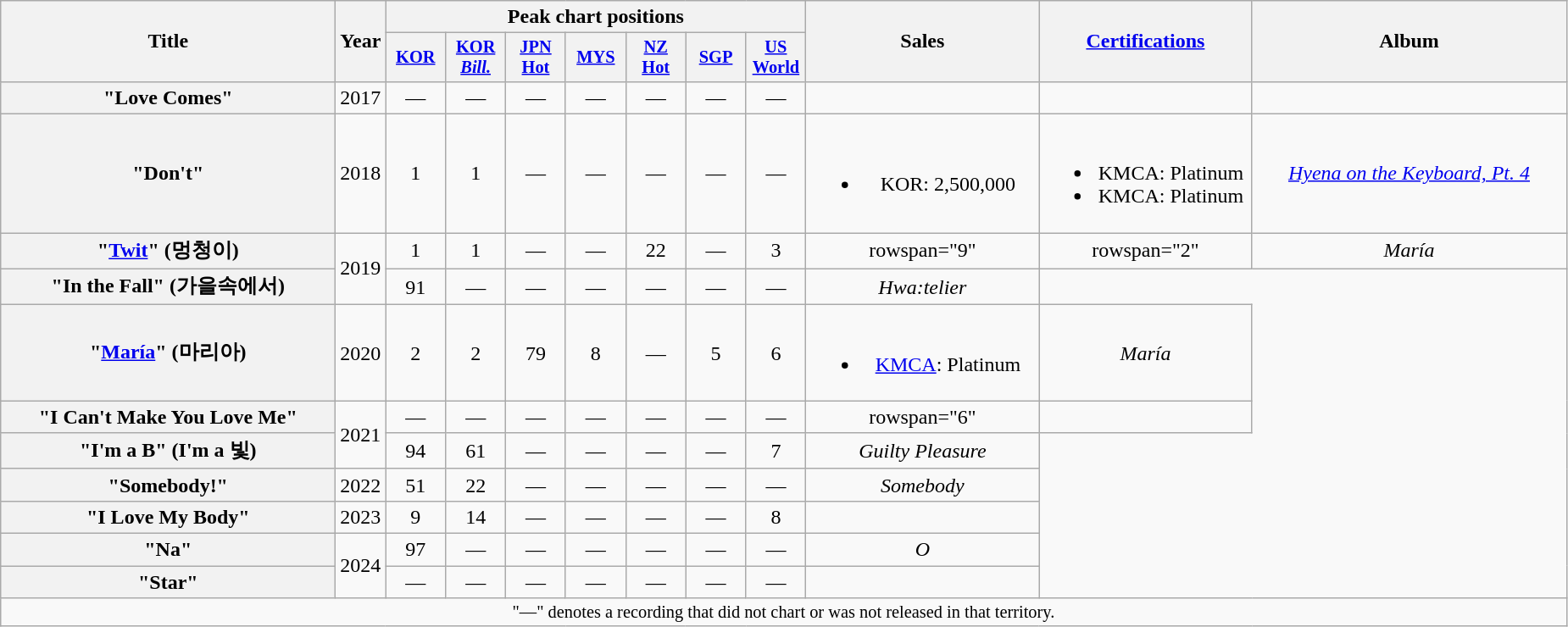<table class="wikitable plainrowheaders" style="text-align:center;">
<tr>
<th scope="col" rowspan="2" style="width:16em;">Title</th>
<th scope="col" rowspan="2" style="width:1em;">Year</th>
<th scope="col" colspan="7" style="width:5em;">Peak chart positions</th>
<th scope="col" rowspan="2" style="width:11em;">Sales</th>
<th scope="col" rowspan="2" style="width:10em;"><a href='#'>Certifications</a></th>
<th scope="col" rowspan="2" style="width:15em;">Album</th>
</tr>
<tr>
<th scope="col" style="width:3em;font-size:85%;"><a href='#'>KOR</a><br></th>
<th scope="col" style="width:3em;font-size:85%;"><a href='#'>KOR<br><em>Bill.</em></a><br></th>
<th scope="col" style="width:3em;font-size:85%;"><a href='#'>JPN<br>Hot</a><br></th>
<th scope="col" style="width:3em;font-size:85%;"><a href='#'>MYS</a><br></th>
<th scope="col" style="width:3em;font-size:85%;"><a href='#'>NZ<br>Hot</a><br></th>
<th scope="col" style="width:3em;font-size:85%;"><a href='#'>SGP</a><br></th>
<th scope="col" style="width:3em;font-size:85%;"><a href='#'>US World</a><br></th>
</tr>
<tr>
<th scope="row">"Love Comes"  <br></th>
<td>2017</td>
<td>—</td>
<td>—</td>
<td>—</td>
<td>—</td>
<td>—</td>
<td>—</td>
<td>—</td>
<td></td>
<td></td>
<td></td>
</tr>
<tr>
<th scope="row">"Don't"<br></th>
<td>2018</td>
<td>1</td>
<td>1</td>
<td>—</td>
<td>—</td>
<td>—</td>
<td>—</td>
<td>—</td>
<td><br><ul><li>KOR: 2,500,000</li></ul></td>
<td><br><ul><li>KMCA: Platinum </li><li>KMCA: Platinum </li></ul></td>
<td><em><a href='#'>Hyena on the Keyboard, Pt. 4</a></em></td>
</tr>
<tr>
<th scope="row">"<a href='#'>Twit</a>" (멍청이)</th>
<td rowspan="2">2019</td>
<td>1</td>
<td>1</td>
<td>—</td>
<td>—</td>
<td>22</td>
<td>—</td>
<td>3</td>
<td>rowspan="9" </td>
<td>rowspan="2" </td>
<td><em>María</em></td>
</tr>
<tr>
<th scope="row">"In the Fall" (가을속에서)<br></th>
<td>91</td>
<td>—</td>
<td>—</td>
<td>—</td>
<td>—</td>
<td>—</td>
<td>—</td>
<td><em>Hwa:telier</em></td>
</tr>
<tr>
<th scope="row">"<a href='#'>María</a>" (마리아)</th>
<td>2020</td>
<td>2</td>
<td>2</td>
<td>79</td>
<td>8</td>
<td>—</td>
<td>5</td>
<td>6</td>
<td><br><ul><li><a href='#'>KMCA</a>: Platinum </li></ul></td>
<td><em>María</em></td>
</tr>
<tr>
<th scope="row">"I Can't Make You Love Me" <br></th>
<td rowspan="2">2021</td>
<td>—</td>
<td>—</td>
<td>—</td>
<td>—</td>
<td>—</td>
<td>—</td>
<td>—</td>
<td>rowspan="6" </td>
<td></td>
</tr>
<tr>
<th scope="row">"I'm a B" (I'm a 빛)</th>
<td>94</td>
<td>61</td>
<td>—</td>
<td>—</td>
<td>—</td>
<td>—</td>
<td>7</td>
<td><em>Guilty Pleasure</em></td>
</tr>
<tr>
<th scope="row">"Somebody!" <br></th>
<td>2022</td>
<td>51</td>
<td>22</td>
<td>—</td>
<td>—</td>
<td>—</td>
<td>—</td>
<td>—</td>
<td><em>Somebody</em></td>
</tr>
<tr>
<th scope="row">"I Love My Body"</th>
<td>2023</td>
<td>9</td>
<td>14</td>
<td>—</td>
<td>—</td>
<td>—</td>
<td>—</td>
<td>8</td>
<td></td>
</tr>
<tr>
<th scope="row">"Na"</th>
<td rowspan="2">2024</td>
<td>97</td>
<td>—</td>
<td>—</td>
<td>—</td>
<td>—</td>
<td>—</td>
<td>—</td>
<td><em>O</em></td>
</tr>
<tr>
<th scope="row">"Star"</th>
<td>—</td>
<td>—</td>
<td>—</td>
<td>—</td>
<td>—</td>
<td>—</td>
<td>—</td>
<td></td>
</tr>
<tr>
<td colspan="15" style="font-size:85%">"—" denotes a recording that did not chart or was not released in that territory.</td>
</tr>
</table>
